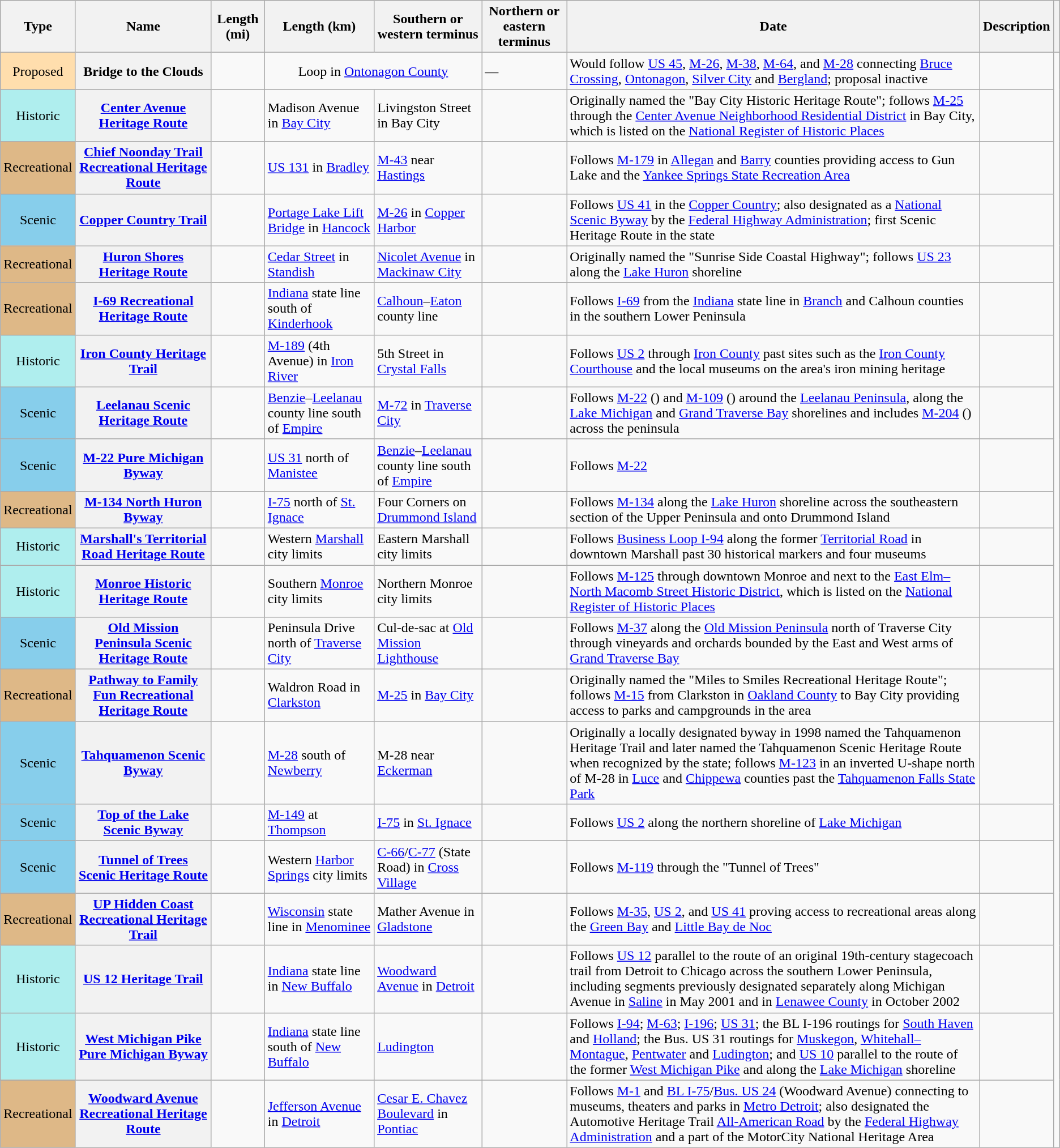<table class="wikitable sortable plainrowheaders">
<tr>
<th scope="col">Type</th>
<th scope="col">Name</th>
<th scope="col">Length (mi)</th>
<th scope="col">Length (km)</th>
<th scope="col" class="unsortable">Southern or western terminus</th>
<th scope="col" class="unsortable">Northern or eastern terminus</th>
<th scope="col">Date</th>
<th scope="col" class="unsortable">Description</th>
<th scope="col" class="unsortable"></th>
</tr>
<tr>
<td bgcolor= ffdead align=center>Proposed</td>
<th scope="row">Bridge to the Clouds</th>
<td></td>
<td colspan=2 align=center>Loop in <a href='#'>Ontonagon County</a></td>
<td>—</td>
<td>Would follow <a href='#'>US 45</a>, <a href='#'>M-26</a>, <a href='#'>M-38</a>, <a href='#'>M-64</a>, and <a href='#'>M-28</a> connecting <a href='#'>Bruce Crossing</a>, <a href='#'>Ontonagon</a>, <a href='#'>Silver City</a> and <a href='#'>Bergland</a>; proposal inactive </td>
<td></td>
</tr>
<tr>
<td bgcolor= AFEEEE align= center>Historic</td>
<th scope="row"><a href='#'>Center Avenue Heritage Route</a></th>
<td></td>
<td>Madison Avenue in <a href='#'>Bay City</a></td>
<td>Livingston Street in Bay City</td>
<td></td>
<td>Originally named the "Bay City Historic Heritage Route"; follows <a href='#'>M-25</a> through the <a href='#'>Center Avenue Neighborhood Residential District</a> in Bay City, which is listed on the <a href='#'>National Register of Historic Places</a></td>
<td></td>
</tr>
<tr>
<td bgcolor= DEB887 align= center>Recreational</td>
<th scope="row"><a href='#'>Chief Noonday Trail Recreational Heritage Route</a></th>
<td></td>
<td><a href='#'>US 131</a> in <a href='#'>Bradley</a></td>
<td><a href='#'>M-43</a> near <a href='#'>Hastings</a></td>
<td></td>
<td>Follows <a href='#'>M-179</a> in <a href='#'>Allegan</a> and <a href='#'>Barry</a> counties providing access to Gun Lake and the <a href='#'>Yankee Springs State Recreation Area</a></td>
<td></td>
</tr>
<tr>
<td bgcolor= 87CEEB align= center>Scenic</td>
<th scope="row"><a href='#'>Copper Country Trail</a></th>
<td></td>
<td><a href='#'>Portage Lake Lift Bridge</a> in <a href='#'>Hancock</a></td>
<td><a href='#'>M-26</a> in <a href='#'>Copper Harbor</a></td>
<td></td>
<td>Follows <a href='#'>US 41</a> in the <a href='#'>Copper Country</a>; also designated as a <a href='#'>National Scenic Byway</a> by the <a href='#'>Federal Highway Administration</a>; first Scenic Heritage Route in the state</td>
<td></td>
</tr>
<tr>
<td bgcolor= DEB887 align= center>Recreational</td>
<th scope="row"><a href='#'>Huron Shores Heritage Route</a></th>
<td></td>
<td><a href='#'>Cedar Street</a> in <a href='#'>Standish</a></td>
<td><a href='#'>Nicolet Avenue</a> in <a href='#'>Mackinaw City</a></td>
<td></td>
<td>Originally named the "Sunrise Side Coastal Highway"; follows <a href='#'>US 23</a> along the <a href='#'>Lake Huron</a> shoreline</td>
<td></td>
</tr>
<tr>
<td bgcolor= DEB887 align= center>Recreational</td>
<th scope="row"><a href='#'>I-69 Recreational Heritage Route</a></th>
<td></td>
<td><a href='#'>Indiana</a> state line south of <a href='#'>Kinderhook</a></td>
<td><a href='#'>Calhoun</a>–<a href='#'>Eaton</a> county line</td>
<td></td>
<td>Follows <a href='#'>I-69</a> from the <a href='#'>Indiana</a> state line in <a href='#'>Branch</a> and Calhoun counties in the southern Lower Peninsula</td>
<td></td>
</tr>
<tr>
<td bgcolor= AFEEEE align= center>Historic</td>
<th scope="row"><a href='#'>Iron County Heritage Trail</a></th>
<td></td>
<td><a href='#'>M-189</a> (4th Avenue) in <a href='#'>Iron River</a></td>
<td>5th Street in <a href='#'>Crystal Falls</a></td>
<td></td>
<td>Follows <a href='#'>US 2</a> through <a href='#'>Iron County</a> past sites such as the <a href='#'>Iron County Courthouse</a> and the local museums on the area's iron mining heritage</td>
<td></td>
</tr>
<tr>
<td bgcolor= 87CEEB align= center>Scenic</td>
<th scope="row"><a href='#'>Leelanau Scenic Heritage Route</a></th>
<td></td>
<td><a href='#'>Benzie</a>–<a href='#'>Leelanau</a> county line south of <a href='#'>Empire</a></td>
<td><a href='#'>M-72</a> in <a href='#'>Traverse City</a></td>
<td></td>
<td>Follows <a href='#'>M-22</a> () and <a href='#'>M-109</a> () around the <a href='#'>Leelanau Peninsula</a>, along the <a href='#'>Lake Michigan</a> and <a href='#'>Grand Traverse Bay</a> shorelines and includes <a href='#'>M-204</a> () across the peninsula</td>
<td></td>
</tr>
<tr>
<td bgcolor= 87CEEB align= center>Scenic</td>
<th scope="row"><a href='#'>M-22 Pure Michigan Byway</a></th>
<td></td>
<td><a href='#'>US 31</a> north of <a href='#'>Manistee</a></td>
<td><a href='#'>Benzie</a>–<a href='#'>Leelanau</a> county line south of <a href='#'>Empire</a></td>
<td></td>
<td>Follows <a href='#'>M-22</a></td>
<td></td>
</tr>
<tr>
<td bgcolor= DEB887 align= center>Recreational</td>
<th scope="row"><a href='#'>M-134 North Huron Byway</a></th>
<td></td>
<td><a href='#'>I-75</a> north of <a href='#'>St. Ignace</a></td>
<td>Four Corners on <a href='#'>Drummond Island</a></td>
<td></td>
<td>Follows <a href='#'>M-134</a> along the <a href='#'>Lake Huron</a> shoreline across the southeastern section of the Upper Peninsula and onto Drummond Island</td>
<td></td>
</tr>
<tr>
<td bgcolor= AFEEEE align= center>Historic</td>
<th scope="row"><a href='#'>Marshall's Territorial Road Heritage Route</a></th>
<td></td>
<td>Western <a href='#'>Marshall</a> city limits</td>
<td>Eastern Marshall city limits</td>
<td></td>
<td>Follows <a href='#'>Business Loop I-94</a> along the former <a href='#'>Territorial Road</a> in downtown Marshall past 30 historical markers and four museums</td>
<td></td>
</tr>
<tr>
<td bgcolor= AFEEEE align= center>Historic</td>
<th scope="row"><a href='#'>Monroe Historic Heritage Route</a></th>
<td></td>
<td>Southern <a href='#'>Monroe</a> city limits</td>
<td>Northern Monroe city limits</td>
<td></td>
<td>Follows <a href='#'>M-125</a> through downtown Monroe and next to the <a href='#'>East Elm–North Macomb Street Historic District</a>, which is listed on the <a href='#'>National Register of Historic Places</a></td>
<td></td>
</tr>
<tr>
<td bgcolor= 87CEEB align= center>Scenic</td>
<th scope="row"><a href='#'>Old Mission Peninsula Scenic Heritage Route</a></th>
<td></td>
<td>Peninsula Drive north of <a href='#'>Traverse City</a></td>
<td>Cul-de-sac at <a href='#'>Old Mission Lighthouse</a></td>
<td></td>
<td>Follows <a href='#'>M-37</a> along the <a href='#'>Old Mission Peninsula</a> north of Traverse City through vineyards and orchards bounded by the East and West arms of <a href='#'>Grand Traverse Bay</a></td>
<td></td>
</tr>
<tr>
<td bgcolor= DEB887 align= center>Recreational</td>
<th scope="row"><a href='#'>Pathway to Family Fun Recreational Heritage Route</a></th>
<td></td>
<td>Waldron Road in <a href='#'>Clarkston</a></td>
<td><a href='#'>M-25</a> in <a href='#'>Bay City</a></td>
<td></td>
<td>Originally named the "Miles to Smiles Recreational Heritage Route"; follows <a href='#'>M-15</a> from Clarkston in <a href='#'>Oakland County</a> to Bay City providing access to parks and campgrounds in the area</td>
<td></td>
</tr>
<tr>
<td bgcolor= 87CEEB align= center>Scenic</td>
<th scope="row"><a href='#'>Tahquamenon Scenic Byway</a></th>
<td></td>
<td><a href='#'>M-28</a> south of <a href='#'>Newberry</a></td>
<td>M-28 near <a href='#'>Eckerman</a></td>
<td></td>
<td>Originally a locally designated byway in 1998 named the Tahquamenon Heritage Trail and later named the Tahquamenon Scenic Heritage Route when recognized by the state; follows <a href='#'>M-123</a> in an inverted U-shape north of M-28 in <a href='#'>Luce</a> and <a href='#'>Chippewa</a> counties past the <a href='#'>Tahquamenon Falls State Park</a></td>
<td></td>
</tr>
<tr>
<td bgcolor= 87CEEB align= center>Scenic</td>
<th scope="row"><a href='#'>Top of the Lake Scenic Byway</a></th>
<td></td>
<td><a href='#'>M-149</a> at <a href='#'>Thompson</a></td>
<td><a href='#'>I-75</a> in <a href='#'>St. Ignace</a></td>
<td></td>
<td>Follows <a href='#'>US 2</a> along the northern shoreline of <a href='#'>Lake Michigan</a></td>
<td></td>
</tr>
<tr>
<td bgcolor= 87CEEB align= center>Scenic</td>
<th scope="row"><a href='#'>Tunnel of Trees Scenic Heritage Route</a></th>
<td></td>
<td>Western <a href='#'>Harbor Springs</a> city limits</td>
<td><a href='#'>C-66</a>/<a href='#'>C-77</a> (State Road) in <a href='#'>Cross Village</a></td>
<td></td>
<td>Follows <a href='#'>M-119</a> through the "Tunnel of Trees"</td>
<td></td>
</tr>
<tr>
<td bgcolor= DEB887 align= center>Recreational</td>
<th scope="row"><a href='#'>UP Hidden Coast Recreational Heritage Trail</a></th>
<td></td>
<td><a href='#'>Wisconsin</a> state line in <a href='#'>Menominee</a></td>
<td>Mather Avenue in <a href='#'>Gladstone</a></td>
<td></td>
<td>Follows <a href='#'>M-35</a>, <a href='#'>US 2</a>, and <a href='#'>US 41</a> proving access to recreational areas along the <a href='#'>Green Bay</a> and <a href='#'>Little Bay de Noc</a></td>
<td></td>
</tr>
<tr>
<td bgcolor= AFEEEE align= center>Historic</td>
<th scope="row"><a href='#'>US&nbsp;12 Heritage Trail</a></th>
<td></td>
<td><a href='#'>Indiana</a> state line in <a href='#'>New Buffalo</a></td>
<td><a href='#'>Woodward Avenue</a> in <a href='#'>Detroit</a></td>
<td></td>
<td>Follows <a href='#'>US 12</a> parallel to the route of an original 19th-century stagecoach trail from Detroit to Chicago across the southern Lower Peninsula, including segments previously designated separately along Michigan Avenue in <a href='#'>Saline</a>  in May 2001 and in <a href='#'>Lenawee County</a> in October 2002</td>
<td></td>
</tr>
<tr>
<td bgcolor= AFEEEE align= center>Historic</td>
<th scope="row"><a href='#'>West Michigan Pike Pure Michigan Byway</a></th>
<td></td>
<td><a href='#'>Indiana</a> state line south of <a href='#'>New Buffalo</a></td>
<td><a href='#'>Ludington</a></td>
<td></td>
<td>Follows <a href='#'>I-94</a>; <a href='#'>M-63</a>; <a href='#'>I-196</a>; <a href='#'>US 31</a>; the BL I-196 routings for <a href='#'>South Haven</a> and <a href='#'>Holland</a>; the Bus. US 31 routings for <a href='#'>Muskegon</a>, <a href='#'>Whitehall–Montague</a>, <a href='#'>Pentwater</a> and <a href='#'>Ludington</a>; and <a href='#'>US 10</a> parallel to the route of the former <a href='#'>West Michigan Pike</a> and along the <a href='#'>Lake Michigan</a> shoreline</td>
<td></td>
</tr>
<tr>
<td bgcolor= DEB887 align= center>Recreational</td>
<th scope="row"><a href='#'>Woodward Avenue Recreational Heritage Route</a></th>
<td></td>
<td><a href='#'>Jefferson Avenue</a> in <a href='#'>Detroit</a></td>
<td><a href='#'>Cesar E. Chavez Boulevard</a> in <a href='#'>Pontiac</a></td>
<td></td>
<td>Follows <a href='#'>M-1</a> and <a href='#'>BL I-75</a>/<a href='#'>Bus. US 24</a> (Woodward Avenue) connecting to museums, theaters and parks in <a href='#'>Metro Detroit</a>; also designated the Automotive Heritage Trail <a href='#'>All-American Road</a> by the <a href='#'>Federal Highway Administration</a> and a part of the MotorCity National Heritage Area</td>
<td></td>
</tr>
</table>
